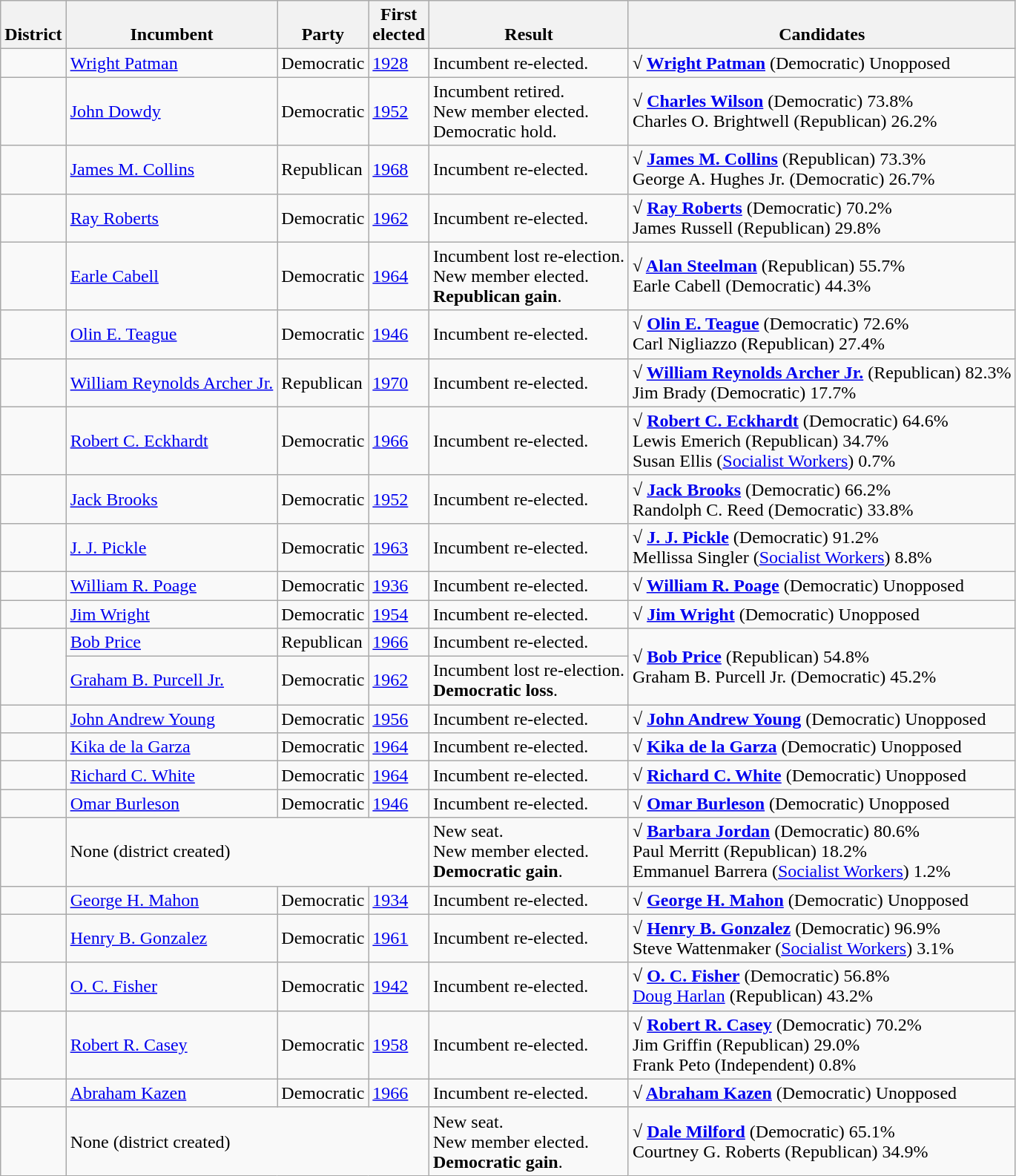<table class="wikitable">
<tr valign="bottom">
<th>District</th>
<th>Incumbent</th>
<th>Party</th>
<th>First<br>elected</th>
<th>Result</th>
<th>Candidates</th>
</tr>
<tr>
<td></td>
<td><a href='#'>Wright Patman</a></td>
<td>Democratic</td>
<td><a href='#'>1928</a></td>
<td>Incumbent re-elected.</td>
<td nowrap=""><strong>√ <a href='#'>Wright Patman</a></strong> (Democratic) Unopposed</td>
</tr>
<tr>
<td></td>
<td><a href='#'>John Dowdy</a></td>
<td>Democratic</td>
<td><a href='#'>1952</a></td>
<td>Incumbent retired.<br>New member elected.<br>Democratic hold.</td>
<td nowrap=""><strong>√ <a href='#'>Charles Wilson</a></strong> (Democratic) 73.8%<br>Charles O. Brightwell (Republican) 26.2%</td>
</tr>
<tr>
<td></td>
<td><a href='#'>James M. Collins</a></td>
<td>Republican</td>
<td><a href='#'>1968</a></td>
<td>Incumbent re-elected.</td>
<td nowrap=""><strong>√ <a href='#'>James M. Collins</a></strong> (Republican) 73.3%<br>George A. Hughes Jr. (Democratic) 26.7%</td>
</tr>
<tr>
<td></td>
<td><a href='#'>Ray Roberts</a></td>
<td>Democratic</td>
<td><a href='#'>1962</a></td>
<td>Incumbent re-elected.</td>
<td nowrap=""><strong>√ <a href='#'>Ray Roberts</a></strong> (Democratic) 70.2%<br>James Russell (Republican) 29.8%</td>
</tr>
<tr>
<td></td>
<td><a href='#'>Earle Cabell</a></td>
<td>Democratic</td>
<td><a href='#'>1964</a></td>
<td>Incumbent lost re-election.<br>New member elected.<br><strong>Republican gain</strong>.</td>
<td nowrap=""><strong>√ <a href='#'>Alan Steelman</a></strong> (Republican) 55.7%<br>Earle Cabell (Democratic) 44.3%</td>
</tr>
<tr>
<td></td>
<td><a href='#'>Olin E. Teague</a></td>
<td>Democratic</td>
<td><a href='#'>1946</a></td>
<td>Incumbent re-elected.</td>
<td nowrap=""><strong>√ <a href='#'>Olin E. Teague</a></strong> (Democratic) 72.6%<br>Carl Nigliazzo (Republican) 27.4%</td>
</tr>
<tr>
<td></td>
<td><a href='#'>William Reynolds Archer Jr.</a></td>
<td>Republican</td>
<td><a href='#'>1970</a></td>
<td>Incumbent re-elected.</td>
<td nowrap=""><strong>√ <a href='#'>William Reynolds Archer Jr.</a></strong> (Republican) 82.3%<br>Jim Brady (Democratic) 17.7%</td>
</tr>
<tr>
<td></td>
<td><a href='#'>Robert C. Eckhardt</a></td>
<td>Democratic</td>
<td><a href='#'>1966</a></td>
<td>Incumbent re-elected.</td>
<td nowrap=""><strong>√ <a href='#'>Robert C. Eckhardt</a></strong> (Democratic) 64.6%<br>Lewis Emerich (Republican) 34.7%<br>Susan Ellis (<a href='#'>Socialist Workers</a>) 0.7%</td>
</tr>
<tr>
<td></td>
<td><a href='#'>Jack Brooks</a></td>
<td>Democratic</td>
<td><a href='#'>1952</a></td>
<td>Incumbent re-elected.</td>
<td nowrap=""><strong>√ <a href='#'>Jack Brooks</a></strong> (Democratic) 66.2%<br>Randolph C. Reed (Democratic) 33.8%</td>
</tr>
<tr>
<td></td>
<td><a href='#'>J. J. Pickle</a></td>
<td>Democratic</td>
<td><a href='#'>1963</a></td>
<td>Incumbent re-elected.</td>
<td nowrap=""><strong>√ <a href='#'>J. J. Pickle</a></strong> (Democratic) 91.2%<br>Mellissa Singler (<a href='#'>Socialist Workers</a>) 8.8%</td>
</tr>
<tr>
<td></td>
<td><a href='#'>William R. Poage</a></td>
<td>Democratic</td>
<td><a href='#'>1936</a></td>
<td>Incumbent re-elected.</td>
<td nowrap=""><strong>√ <a href='#'>William R. Poage</a></strong> (Democratic) Unopposed</td>
</tr>
<tr>
<td></td>
<td><a href='#'>Jim Wright</a></td>
<td>Democratic</td>
<td><a href='#'>1954</a></td>
<td>Incumbent re-elected.</td>
<td nowrap=""><strong>√ <a href='#'>Jim Wright</a></strong> (Democratic) Unopposed</td>
</tr>
<tr>
<td rowspan="2"></td>
<td><a href='#'>Bob Price</a><br></td>
<td>Republican</td>
<td><a href='#'>1966</a></td>
<td>Incumbent re-elected.</td>
<td rowspan="2">√ <strong><a href='#'>Bob Price</a></strong> (Republican) 54.8%<br>Graham B. Purcell Jr. (Democratic) 45.2%</td>
</tr>
<tr>
<td><a href='#'>Graham B. Purcell Jr.</a></td>
<td>Democratic</td>
<td><a href='#'>1962</a></td>
<td>Incumbent lost re-election.<br><strong>Democratic loss</strong>.</td>
</tr>
<tr>
<td></td>
<td><a href='#'>John Andrew Young</a></td>
<td>Democratic</td>
<td><a href='#'>1956</a></td>
<td>Incumbent re-elected.</td>
<td nowrap=""><strong>√ <a href='#'>John Andrew Young</a></strong> (Democratic) Unopposed</td>
</tr>
<tr>
<td></td>
<td><a href='#'>Kika de la Garza</a></td>
<td>Democratic</td>
<td><a href='#'>1964</a></td>
<td>Incumbent re-elected.</td>
<td nowrap=""><strong>√ <a href='#'>Kika de la Garza</a></strong> (Democratic) Unopposed</td>
</tr>
<tr>
<td></td>
<td><a href='#'>Richard C. White</a></td>
<td>Democratic</td>
<td><a href='#'>1964</a></td>
<td>Incumbent re-elected.</td>
<td nowrap=""><strong>√ <a href='#'>Richard C. White</a></strong> (Democratic) Unopposed</td>
</tr>
<tr>
<td></td>
<td><a href='#'>Omar Burleson</a></td>
<td>Democratic</td>
<td><a href='#'>1946</a></td>
<td>Incumbent re-elected.</td>
<td nowrap=""><strong>√ <a href='#'>Omar Burleson</a></strong> (Democratic) Unopposed</td>
</tr>
<tr>
<td></td>
<td colspan="3">None (district created)</td>
<td>New seat.<br>New member elected.<br><strong>Democratic gain</strong>.</td>
<td nowrap=""><strong>√ <a href='#'>Barbara Jordan</a></strong> (Democratic) 80.6%<br>Paul Merritt (Republican) 18.2%<br>Emmanuel Barrera (<a href='#'>Socialist Workers</a>) 1.2%</td>
</tr>
<tr>
<td></td>
<td><a href='#'>George H. Mahon</a></td>
<td>Democratic</td>
<td><a href='#'>1934</a></td>
<td>Incumbent re-elected.</td>
<td nowrap=""><strong>√ <a href='#'>George H. Mahon</a></strong> (Democratic) Unopposed</td>
</tr>
<tr>
<td></td>
<td><a href='#'>Henry B. Gonzalez</a></td>
<td>Democratic</td>
<td><a href='#'>1961</a></td>
<td>Incumbent re-elected.</td>
<td nowrap=""><strong>√ <a href='#'>Henry B. Gonzalez</a></strong> (Democratic) 96.9%<br>Steve Wattenmaker (<a href='#'>Socialist Workers</a>) 3.1%</td>
</tr>
<tr>
<td></td>
<td><a href='#'>O. C. Fisher</a></td>
<td>Democratic</td>
<td><a href='#'>1942</a></td>
<td>Incumbent re-elected.</td>
<td nowrap=""><strong>√ <a href='#'>O. C. Fisher</a></strong> (Democratic) 56.8%<br><a href='#'>Doug Harlan</a> (Republican) 43.2%</td>
</tr>
<tr>
<td></td>
<td><a href='#'>Robert R. Casey</a></td>
<td>Democratic</td>
<td><a href='#'>1958</a></td>
<td>Incumbent re-elected.</td>
<td nowrap=""><strong>√ <a href='#'>Robert R. Casey</a></strong> (Democratic) 70.2%<br>Jim Griffin (Republican) 29.0%<br>Frank Peto (Independent) 0.8%</td>
</tr>
<tr>
<td></td>
<td><a href='#'>Abraham Kazen</a></td>
<td>Democratic</td>
<td><a href='#'>1966</a></td>
<td>Incumbent re-elected.</td>
<td nowrap=""><strong>√ <a href='#'>Abraham Kazen</a></strong> (Democratic) Unopposed</td>
</tr>
<tr>
<td></td>
<td colspan="3">None (district created)</td>
<td>New seat.<br>New member elected.<br><strong>Democratic gain</strong>.</td>
<td nowrap=""><strong>√ <a href='#'>Dale Milford</a></strong> (Democratic) 65.1%<br>Courtney G. Roberts (Republican) 34.9%</td>
</tr>
</table>
